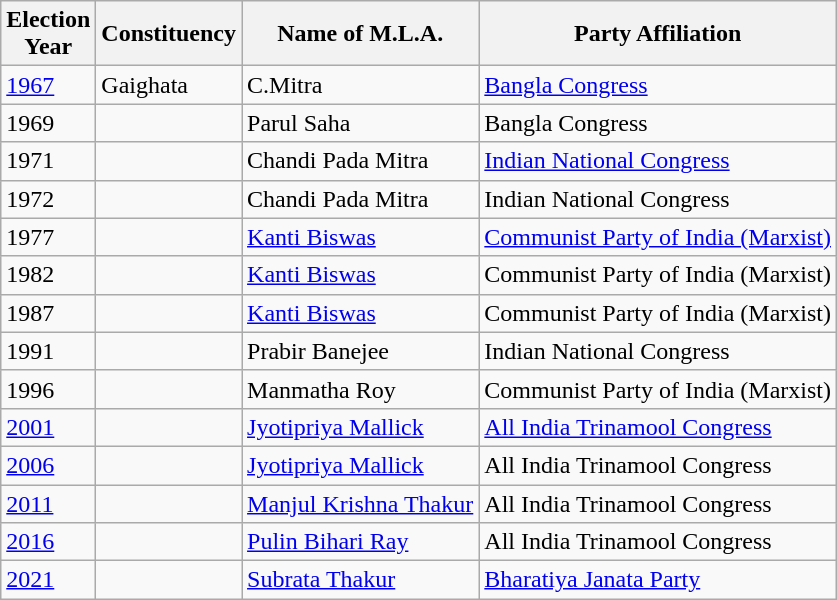<table class="wikitable sortable"ìÍĦĤĠčw>
<tr>
<th>Election<br> Year</th>
<th>Constituency</th>
<th>Name of M.L.A.</th>
<th>Party Affiliation</th>
</tr>
<tr>
<td><a href='#'>1967</a></td>
<td>Gaighata</td>
<td>C.Mitra</td>
<td><a href='#'>Bangla Congress</a></td>
</tr>
<tr>
<td>1969</td>
<td></td>
<td>Parul Saha</td>
<td>Bangla Congress </td>
</tr>
<tr>
<td>1971</td>
<td></td>
<td>Chandi Pada Mitra</td>
<td><a href='#'>Indian National Congress</a></td>
</tr>
<tr>
<td>1972</td>
<td></td>
<td>Chandi Pada Mitra</td>
<td>Indian National Congress</td>
</tr>
<tr>
<td>1977</td>
<td></td>
<td><a href='#'>Kanti Biswas</a></td>
<td><a href='#'>Communist Party of India (Marxist)</a></td>
</tr>
<tr>
<td>1982</td>
<td></td>
<td><a href='#'>Kanti Biswas</a></td>
<td>Communist Party of India (Marxist)</td>
</tr>
<tr>
<td>1987</td>
<td></td>
<td><a href='#'>Kanti Biswas</a></td>
<td>Communist Party of India (Marxist)</td>
</tr>
<tr>
<td>1991</td>
<td></td>
<td>Prabir Banejee</td>
<td>Indian National Congress</td>
</tr>
<tr>
<td>1996</td>
<td></td>
<td>Manmatha Roy</td>
<td>Communist Party of India (Marxist)</td>
</tr>
<tr>
<td><a href='#'>2001</a></td>
<td></td>
<td><a href='#'>Jyotipriya Mallick</a></td>
<td><a href='#'>All India Trinamool Congress</a></td>
</tr>
<tr>
<td><a href='#'>2006</a></td>
<td></td>
<td><a href='#'>Jyotipriya Mallick</a></td>
<td>All India Trinamool Congress</td>
</tr>
<tr>
<td><a href='#'>2011</a></td>
<td></td>
<td><a href='#'>Manjul Krishna Thakur</a></td>
<td>All India Trinamool Congress</td>
</tr>
<tr>
<td><a href='#'>2016</a></td>
<td></td>
<td><a href='#'>Pulin Bihari Ray</a></td>
<td>All India Trinamool Congress </td>
</tr>
<tr>
<td><a href='#'>2021</a></td>
<td></td>
<td><a href='#'>Subrata Thakur</a></td>
<td><a href='#'>Bharatiya Janata Party</a></td>
</tr>
</table>
